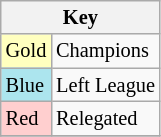<table class="wikitable" style="font-size:85%">
<tr>
<th colspan=2>Key</th>
</tr>
<tr>
<td bgcolor="#ffffbf">Gold</td>
<td>Champions</td>
</tr>
<tr>
<td bgcolor="#ace5ee">Blue</td>
<td>Left League</td>
</tr>
<tr>
<td bgcolor="#ffcfcf">Red</td>
<td>Relegated</td>
</tr>
<tr>
</tr>
</table>
